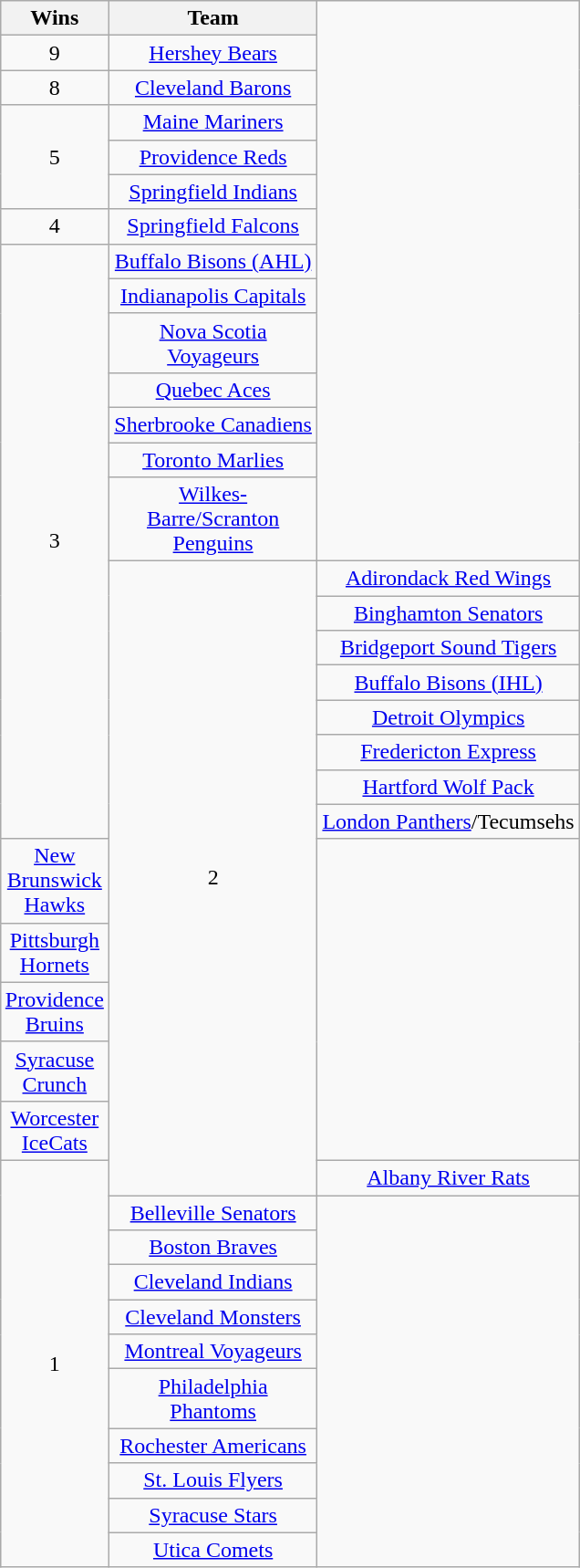<table class="wikitable" style="text-align:center; margin-left:1em; float:right">
<tr>
<th width="55">Wins</th>
<th align="center" width="145">Team</th>
</tr>
<tr>
<td>9</td>
<td><a href='#'>Hershey Bears</a></td>
</tr>
<tr>
<td>8</td>
<td><a href='#'>Cleveland Barons</a></td>
</tr>
<tr>
<td rowspan=3>5</td>
<td><a href='#'>Maine Mariners</a></td>
</tr>
<tr>
<td><a href='#'>Providence Reds</a></td>
</tr>
<tr>
<td><a href='#'>Springfield Indians</a></td>
</tr>
<tr>
<td rowspan=1>4</td>
<td><a href='#'>Springfield Falcons</a></td>
</tr>
<tr>
<td rowspan=15>3</td>
<td><a href='#'>Buffalo Bisons (AHL)</a></td>
</tr>
<tr>
<td><a href='#'>Indianapolis Capitals</a></td>
</tr>
<tr>
<td><a href='#'>Nova Scotia Voyageurs</a></td>
</tr>
<tr>
<td><a href='#'>Quebec Aces</a></td>
</tr>
<tr>
<td><a href='#'>Sherbrooke Canadiens</a></td>
</tr>
<tr>
<td><a href='#'>Toronto Marlies</a></td>
</tr>
<tr>
<td><a href='#'>Wilkes-Barre/Scranton Penguins</a></td>
</tr>
<tr>
<td rowspan=14>2</td>
<td><a href='#'>Adirondack Red Wings</a></td>
</tr>
<tr>
<td><a href='#'>Binghamton Senators</a></td>
</tr>
<tr>
<td><a href='#'>Bridgeport Sound Tigers</a></td>
</tr>
<tr>
<td><a href='#'>Buffalo Bisons (IHL)</a></td>
</tr>
<tr>
<td><a href='#'>Detroit Olympics</a></td>
</tr>
<tr>
<td><a href='#'>Fredericton Express</a></td>
</tr>
<tr>
<td><a href='#'>Hartford Wolf Pack</a></td>
</tr>
<tr>
<td><a href='#'>London Panthers</a>/Tecumsehs</td>
</tr>
<tr>
<td><a href='#'>New Brunswick Hawks</a></td>
</tr>
<tr>
<td><a href='#'>Pittsburgh Hornets</a></td>
</tr>
<tr>
<td><a href='#'>Providence Bruins</a></td>
</tr>
<tr>
<td><a href='#'>Syracuse Crunch</a></td>
</tr>
<tr>
<td><a href='#'>Worcester IceCats</a></td>
</tr>
<tr>
<td rowspan=12>1</td>
<td><a href='#'>Albany River Rats</a></td>
</tr>
<tr>
<td><a href='#'>Belleville Senators</a></td>
</tr>
<tr>
<td><a href='#'>Boston Braves</a></td>
</tr>
<tr>
<td><a href='#'>Cleveland Indians</a></td>
</tr>
<tr>
<td><a href='#'>Cleveland Monsters</a></td>
</tr>
<tr>
<td><a href='#'>Montreal Voyageurs</a></td>
</tr>
<tr>
<td><a href='#'>Philadelphia Phantoms</a></td>
</tr>
<tr>
<td><a href='#'>Rochester Americans</a></td>
</tr>
<tr>
<td><a href='#'>St. Louis Flyers</a></td>
</tr>
<tr>
<td><a href='#'>Syracuse Stars</a></td>
</tr>
<tr>
<td><a href='#'>Utica Comets</a></td>
</tr>
</table>
